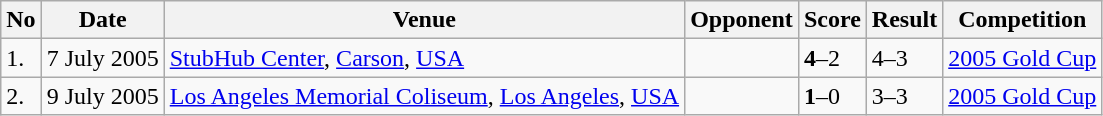<table class="wikitable">
<tr>
<th>No</th>
<th>Date</th>
<th>Venue</th>
<th>Opponent</th>
<th>Score</th>
<th>Result</th>
<th>Competition</th>
</tr>
<tr>
<td>1.</td>
<td>7 July 2005</td>
<td><a href='#'>StubHub Center</a>, <a href='#'>Carson</a>, <a href='#'>USA</a></td>
<td></td>
<td><strong>4</strong>–2</td>
<td>4–3</td>
<td><a href='#'>2005 Gold Cup</a></td>
</tr>
<tr>
<td>2.</td>
<td>9 July 2005</td>
<td><a href='#'>Los Angeles Memorial Coliseum</a>, <a href='#'>Los Angeles</a>, <a href='#'>USA</a></td>
<td></td>
<td><strong>1</strong>–0</td>
<td>3–3</td>
<td><a href='#'>2005 Gold Cup</a></td>
</tr>
</table>
